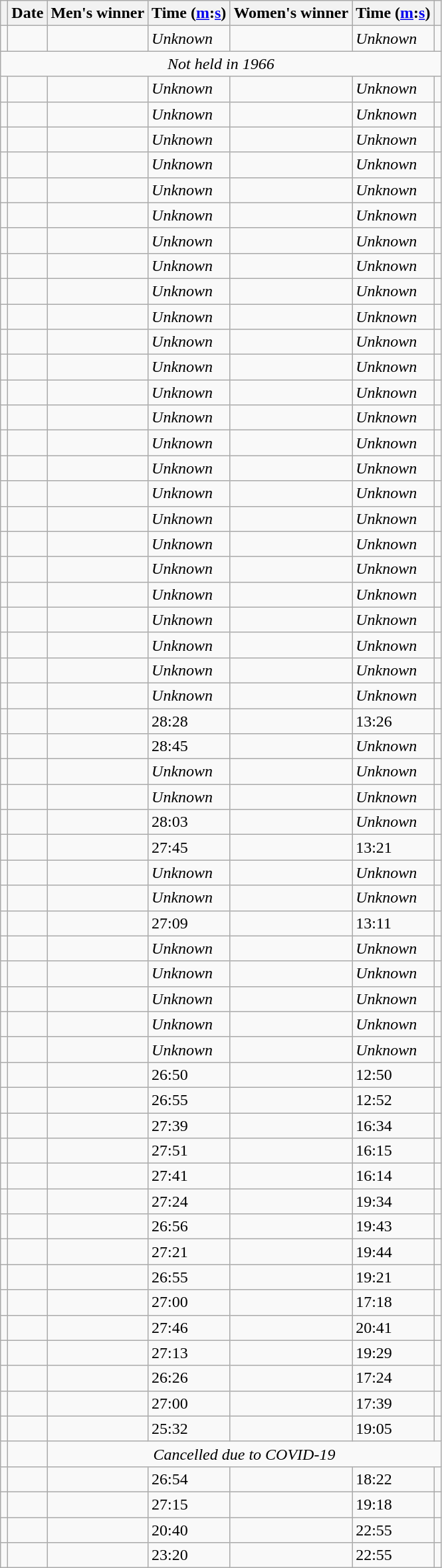<table class="wikitable">
<tr>
<th></th>
<th>Date</th>
<th>Men's winner</th>
<th>Time (<a href='#'>m</a>:<a href='#'>s</a>)</th>
<th>Women's winner</th>
<th>Time (<a href='#'>m</a>:<a href='#'>s</a>)</th>
<th></th>
</tr>
<tr>
<td></td>
<td></td>
<td></td>
<td><em>Unknown</em></td>
<td></td>
<td><em>Unknown</em></td>
<td></td>
</tr>
<tr>
<td colspan=7 align=center><em>Not held in 1966</em></td>
</tr>
<tr>
<td></td>
<td></td>
<td></td>
<td><em>Unknown</em></td>
<td></td>
<td><em>Unknown</em></td>
<td></td>
</tr>
<tr>
<td></td>
<td></td>
<td></td>
<td><em>Unknown</em></td>
<td></td>
<td><em>Unknown</em></td>
<td></td>
</tr>
<tr>
<td></td>
<td></td>
<td></td>
<td><em>Unknown</em></td>
<td></td>
<td><em>Unknown</em></td>
<td></td>
</tr>
<tr>
<td></td>
<td></td>
<td></td>
<td><em>Unknown</em></td>
<td></td>
<td><em>Unknown</em></td>
<td></td>
</tr>
<tr>
<td></td>
<td></td>
<td></td>
<td><em>Unknown</em></td>
<td></td>
<td><em>Unknown</em></td>
<td></td>
</tr>
<tr>
<td></td>
<td></td>
<td></td>
<td><em>Unknown</em></td>
<td></td>
<td><em>Unknown</em></td>
<td></td>
</tr>
<tr>
<td></td>
<td></td>
<td></td>
<td><em>Unknown</em></td>
<td></td>
<td><em>Unknown</em></td>
<td></td>
</tr>
<tr>
<td></td>
<td></td>
<td></td>
<td><em>Unknown</em></td>
<td></td>
<td><em>Unknown</em></td>
<td></td>
</tr>
<tr>
<td></td>
<td></td>
<td></td>
<td><em>Unknown</em></td>
<td></td>
<td><em>Unknown</em></td>
<td></td>
</tr>
<tr>
<td></td>
<td></td>
<td></td>
<td><em>Unknown</em></td>
<td></td>
<td><em>Unknown</em></td>
<td></td>
</tr>
<tr>
<td></td>
<td></td>
<td></td>
<td><em>Unknown</em></td>
<td></td>
<td><em>Unknown</em></td>
<td></td>
</tr>
<tr>
<td></td>
<td></td>
<td></td>
<td><em>Unknown</em></td>
<td></td>
<td><em>Unknown</em></td>
<td></td>
</tr>
<tr>
<td></td>
<td></td>
<td></td>
<td><em>Unknown</em></td>
<td></td>
<td><em>Unknown</em></td>
<td></td>
</tr>
<tr>
<td></td>
<td></td>
<td></td>
<td><em>Unknown</em></td>
<td></td>
<td><em>Unknown</em></td>
<td></td>
</tr>
<tr>
<td></td>
<td></td>
<td></td>
<td><em>Unknown</em></td>
<td></td>
<td><em>Unknown</em></td>
<td></td>
</tr>
<tr>
<td></td>
<td></td>
<td></td>
<td><em>Unknown</em></td>
<td></td>
<td><em>Unknown</em></td>
<td></td>
</tr>
<tr>
<td></td>
<td></td>
<td></td>
<td><em>Unknown</em></td>
<td></td>
<td><em>Unknown</em></td>
<td></td>
</tr>
<tr>
<td></td>
<td></td>
<td></td>
<td><em>Unknown</em></td>
<td></td>
<td><em>Unknown</em></td>
<td></td>
</tr>
<tr>
<td></td>
<td></td>
<td></td>
<td><em>Unknown</em></td>
<td></td>
<td><em>Unknown</em></td>
<td></td>
</tr>
<tr>
<td></td>
<td></td>
<td></td>
<td><em>Unknown</em></td>
<td></td>
<td><em>Unknown</em></td>
<td></td>
</tr>
<tr>
<td></td>
<td></td>
<td></td>
<td><em>Unknown</em></td>
<td></td>
<td><em>Unknown</em></td>
<td></td>
</tr>
<tr>
<td></td>
<td></td>
<td></td>
<td><em>Unknown</em></td>
<td></td>
<td><em>Unknown</em></td>
<td></td>
</tr>
<tr>
<td></td>
<td></td>
<td></td>
<td><em>Unknown</em></td>
<td></td>
<td><em>Unknown</em></td>
<td></td>
</tr>
<tr>
<td></td>
<td></td>
<td></td>
<td><em>Unknown</em></td>
<td></td>
<td><em>Unknown</em></td>
<td></td>
</tr>
<tr>
<td></td>
<td></td>
<td></td>
<td><em>Unknown</em></td>
<td></td>
<td><em>Unknown</em></td>
<td></td>
</tr>
<tr>
<td></td>
<td></td>
<td></td>
<td>28:28 </td>
<td></td>
<td>13:26 </td>
<td></td>
</tr>
<tr>
<td></td>
<td></td>
<td></td>
<td>28:45 </td>
<td></td>
<td><em>Unknown</em></td>
<td></td>
</tr>
<tr>
<td></td>
<td></td>
<td></td>
<td><em>Unknown</em></td>
<td></td>
<td><em>Unknown</em></td>
<td></td>
</tr>
<tr>
<td></td>
<td></td>
<td></td>
<td><em>Unknown</em></td>
<td></td>
<td><em>Unknown</em></td>
<td></td>
</tr>
<tr>
<td></td>
<td></td>
<td></td>
<td>28:03 </td>
<td></td>
<td><em>Unknown</em></td>
<td></td>
</tr>
<tr>
<td></td>
<td></td>
<td></td>
<td>27:45 </td>
<td></td>
<td>13:21 </td>
<td></td>
</tr>
<tr>
<td></td>
<td></td>
<td></td>
<td><em>Unknown</em></td>
<td></td>
<td><em>Unknown</em></td>
<td></td>
</tr>
<tr>
<td></td>
<td></td>
<td></td>
<td><em>Unknown</em></td>
<td></td>
<td><em>Unknown</em></td>
<td></td>
</tr>
<tr>
<td></td>
<td></td>
<td></td>
<td>27:09 </td>
<td></td>
<td>13:11 </td>
<td></td>
</tr>
<tr>
<td></td>
<td></td>
<td></td>
<td><em>Unknown</em></td>
<td></td>
<td><em>Unknown</em></td>
<td></td>
</tr>
<tr>
<td></td>
<td></td>
<td></td>
<td><em>Unknown</em></td>
<td></td>
<td><em>Unknown</em></td>
<td></td>
</tr>
<tr>
<td></td>
<td></td>
<td></td>
<td><em>Unknown</em></td>
<td></td>
<td><em>Unknown</em></td>
<td></td>
</tr>
<tr>
<td></td>
<td></td>
<td></td>
<td><em>Unknown</em></td>
<td></td>
<td><em>Unknown</em></td>
<td></td>
</tr>
<tr>
<td></td>
<td></td>
<td></td>
<td><em>Unknown</em></td>
<td></td>
<td><em>Unknown</em></td>
<td></td>
</tr>
<tr>
<td></td>
<td></td>
<td></td>
<td>26:50 </td>
<td></td>
<td>12:50 </td>
<td></td>
</tr>
<tr>
<td></td>
<td></td>
<td></td>
<td>26:55 </td>
<td></td>
<td>12:52 </td>
<td></td>
</tr>
<tr>
<td></td>
<td></td>
<td></td>
<td>27:39 </td>
<td></td>
<td>16:34 </td>
<td></td>
</tr>
<tr>
<td></td>
<td></td>
<td></td>
<td>27:51 </td>
<td></td>
<td>16:15 </td>
<td></td>
</tr>
<tr>
<td></td>
<td></td>
<td></td>
<td>27:41 </td>
<td></td>
<td>16:14 </td>
<td></td>
</tr>
<tr>
<td></td>
<td></td>
<td></td>
<td>27:24 </td>
<td></td>
<td>19:34 </td>
<td></td>
</tr>
<tr>
<td></td>
<td></td>
<td></td>
<td>26:56 </td>
<td></td>
<td>19:43 </td>
<td></td>
</tr>
<tr>
<td></td>
<td></td>
<td></td>
<td>27:21 </td>
<td></td>
<td>19:44 </td>
<td></td>
</tr>
<tr>
<td></td>
<td></td>
<td></td>
<td>26:55 </td>
<td></td>
<td>19:21 </td>
<td></td>
</tr>
<tr>
<td></td>
<td></td>
<td></td>
<td>27:00 </td>
<td></td>
<td>17:18 </td>
<td></td>
</tr>
<tr>
<td></td>
<td></td>
<td></td>
<td>27:46 </td>
<td></td>
<td>20:41 </td>
<td></td>
</tr>
<tr>
<td></td>
<td></td>
<td></td>
<td>27:13 </td>
<td></td>
<td>19:29 </td>
<td></td>
</tr>
<tr>
<td></td>
<td></td>
<td></td>
<td>26:26 </td>
<td></td>
<td>17:24 </td>
<td></td>
</tr>
<tr>
<td></td>
<td></td>
<td></td>
<td>27:00 </td>
<td></td>
<td>17:39 </td>
<td></td>
</tr>
<tr>
<td></td>
<td></td>
<td></td>
<td>25:32 </td>
<td></td>
<td>19:05 </td>
<td></td>
</tr>
<tr>
<td></td>
<td></td>
<td colspan=5 align=center><em>Cancelled due to COVID-19</em></td>
</tr>
<tr>
<td></td>
<td></td>
<td></td>
<td>26:54 </td>
<td></td>
<td>18:22 </td>
<td></td>
</tr>
<tr>
<td></td>
<td></td>
<td></td>
<td>27:15 </td>
<td></td>
<td>19:18 </td>
<td></td>
</tr>
<tr>
<td></td>
<td></td>
<td></td>
<td>20:40 </td>
<td></td>
<td>22:55 </td>
<td></td>
</tr>
<tr>
<td></td>
<td></td>
<td></td>
<td>23:20 </td>
<td></td>
<td>22:55 </td>
<td></td>
</tr>
</table>
